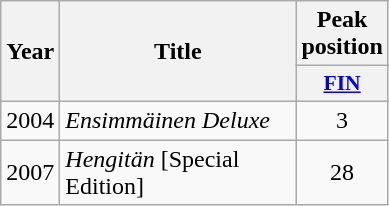<table class="wikitable">
<tr>
<th rowspan="2" style="text-align:center; width:10px;">Year</th>
<th rowspan="2" style="text-align:center; width:150px;">Title</th>
<th style="text-align:center; width:20px;">Peak position</th>
</tr>
<tr>
<th scope="col" style="width:3em;font-size:90%;"><a href='#'>FIN</a><br></th>
</tr>
<tr>
<td style="text-align:center;">2004</td>
<td><em>Ensimmäinen Deluxe</em></td>
<td style="text-align:center;">3</td>
</tr>
<tr>
<td style="text-align:center;">2007</td>
<td><em>Hengitän</em> [Special Edition]</td>
<td style="text-align:center;">28</td>
</tr>
</table>
